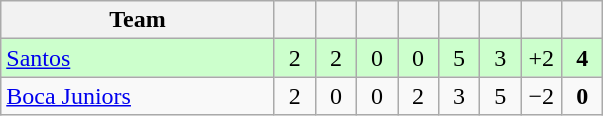<table class="wikitable" style="text-align: center;">
<tr>
<th width=175>Team</th>
<th width=20></th>
<th width=20></th>
<th width=20></th>
<th width=20></th>
<th width=20></th>
<th width=20></th>
<th width=20></th>
<th width=20></th>
</tr>
<tr bgcolor=#CCFFCC>
<td align=left> <a href='#'>Santos</a></td>
<td>2</td>
<td>2</td>
<td>0</td>
<td>0</td>
<td>5</td>
<td>3</td>
<td>+2</td>
<td><strong>4</strong></td>
</tr>
<tr>
<td align=left> <a href='#'>Boca Juniors</a></td>
<td>2</td>
<td>0</td>
<td>0</td>
<td>2</td>
<td>3</td>
<td>5</td>
<td>−2</td>
<td><strong>0</strong></td>
</tr>
</table>
